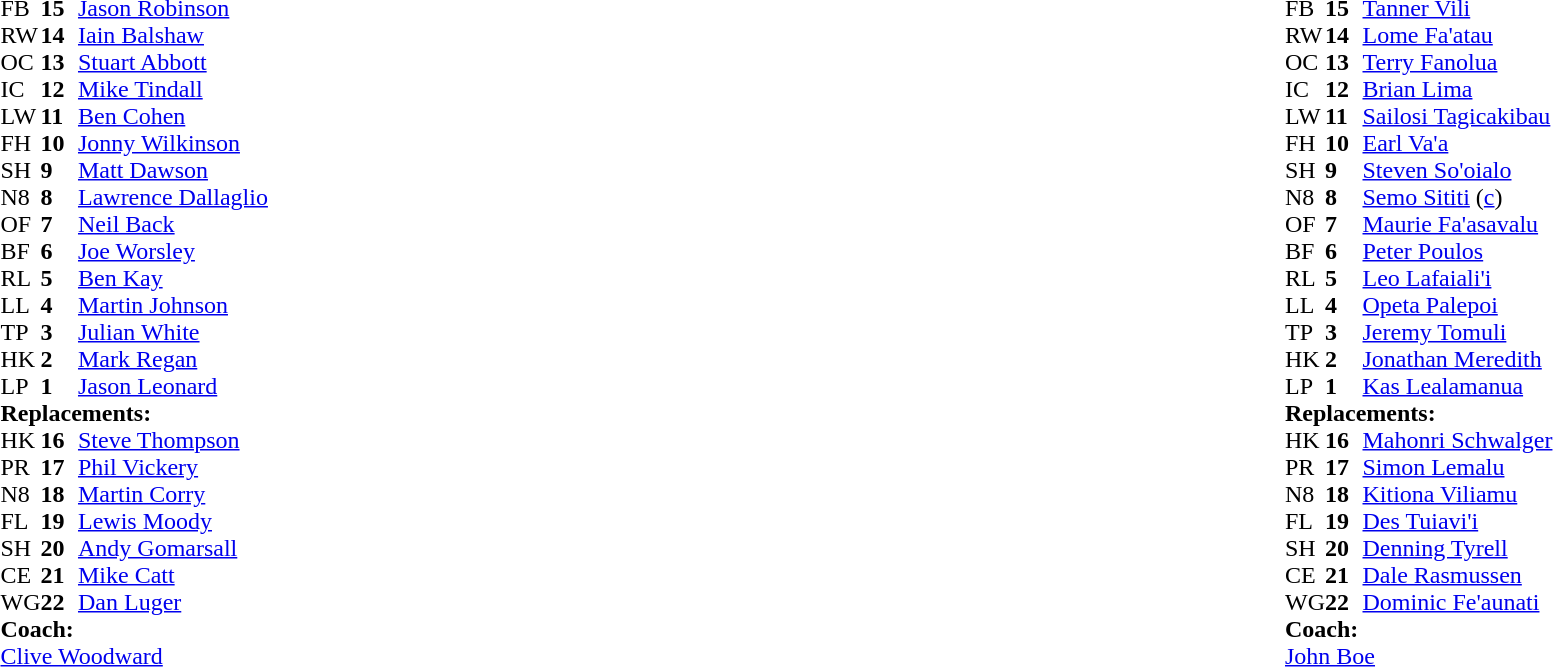<table style="width:100%">
<tr>
<td style="vertical-align:top;width:50%"><br><table cellspacing="0" cellpadding="0">
<tr>
<th width="25"></th>
<th width="25"></th>
</tr>
<tr>
<td>FB</td>
<td><strong>15</strong></td>
<td><a href='#'>Jason Robinson</a></td>
</tr>
<tr>
<td>RW</td>
<td><strong>14</strong></td>
<td><a href='#'>Iain Balshaw</a></td>
</tr>
<tr>
<td>OC</td>
<td><strong>13</strong></td>
<td><a href='#'>Stuart Abbott</a></td>
</tr>
<tr>
<td>IC</td>
<td><strong>12</strong></td>
<td><a href='#'>Mike Tindall</a></td>
</tr>
<tr>
<td>LW</td>
<td><strong>11</strong></td>
<td><a href='#'>Ben Cohen</a></td>
</tr>
<tr>
<td>FH</td>
<td><strong>10</strong></td>
<td><a href='#'>Jonny Wilkinson</a></td>
</tr>
<tr>
<td>SH</td>
<td><strong>9</strong></td>
<td><a href='#'>Matt Dawson</a></td>
</tr>
<tr>
<td>N8</td>
<td><strong>8</strong></td>
<td><a href='#'>Lawrence Dallaglio</a></td>
</tr>
<tr>
<td>OF</td>
<td><strong>7</strong></td>
<td><a href='#'>Neil Back</a></td>
</tr>
<tr>
<td>BF</td>
<td><strong>6</strong></td>
<td><a href='#'>Joe Worsley</a></td>
</tr>
<tr>
<td>RL</td>
<td><strong>5</strong></td>
<td><a href='#'>Ben Kay</a></td>
</tr>
<tr>
<td>LL</td>
<td><strong>4</strong></td>
<td><a href='#'>Martin Johnson</a></td>
</tr>
<tr>
<td>TP</td>
<td><strong>3</strong></td>
<td><a href='#'>Julian White</a></td>
</tr>
<tr>
<td>HK</td>
<td><strong>2</strong></td>
<td><a href='#'>Mark Regan</a></td>
</tr>
<tr>
<td>LP</td>
<td><strong>1</strong></td>
<td><a href='#'>Jason Leonard</a></td>
</tr>
<tr>
<td colspan="3"><strong>Replacements:</strong></td>
</tr>
<tr>
<td>HK</td>
<td><strong>16</strong></td>
<td><a href='#'>Steve Thompson</a></td>
</tr>
<tr>
<td>PR</td>
<td><strong>17</strong></td>
<td><a href='#'>Phil Vickery</a></td>
</tr>
<tr>
<td>N8</td>
<td><strong>18</strong></td>
<td><a href='#'>Martin Corry</a></td>
</tr>
<tr>
<td>FL</td>
<td><strong>19</strong></td>
<td><a href='#'>Lewis Moody</a></td>
</tr>
<tr>
<td>SH</td>
<td><strong>20</strong></td>
<td><a href='#'>Andy Gomarsall</a></td>
</tr>
<tr>
<td>CE</td>
<td><strong>21</strong></td>
<td><a href='#'>Mike Catt</a></td>
</tr>
<tr>
<td>WG</td>
<td><strong>22</strong></td>
<td><a href='#'>Dan Luger</a></td>
</tr>
<tr>
<td colspan="3"><strong>Coach:</strong></td>
</tr>
<tr>
<td colspan="3"><a href='#'>Clive Woodward</a></td>
</tr>
</table>
</td>
<td style="vertical-align:top"></td>
<td style="vertical-align:top;width:50%"><br><table cellspacing="0" cellpadding="0" style="margin:auto">
<tr>
<th width="25"></th>
<th width="25"></th>
</tr>
<tr>
<td>FB</td>
<td><strong>15</strong></td>
<td><a href='#'>Tanner Vili</a></td>
</tr>
<tr>
<td>RW</td>
<td><strong>14</strong></td>
<td><a href='#'>Lome Fa'atau</a></td>
</tr>
<tr>
<td>OC</td>
<td><strong>13</strong></td>
<td><a href='#'>Terry Fanolua</a></td>
</tr>
<tr>
<td>IC</td>
<td><strong>12</strong></td>
<td><a href='#'>Brian Lima</a></td>
</tr>
<tr>
<td>LW</td>
<td><strong>11</strong></td>
<td><a href='#'>Sailosi Tagicakibau</a></td>
</tr>
<tr>
<td>FH</td>
<td><strong>10</strong></td>
<td><a href='#'>Earl Va'a</a></td>
</tr>
<tr>
<td>SH</td>
<td><strong>9</strong></td>
<td><a href='#'>Steven So'oialo</a></td>
</tr>
<tr>
<td>N8</td>
<td><strong>8</strong></td>
<td><a href='#'>Semo Sititi</a> (<a href='#'>c</a>)</td>
</tr>
<tr>
<td>OF</td>
<td><strong>7</strong></td>
<td><a href='#'>Maurie Fa'asavalu</a></td>
</tr>
<tr>
<td>BF</td>
<td><strong>6</strong></td>
<td><a href='#'>Peter Poulos</a></td>
</tr>
<tr>
<td>RL</td>
<td><strong>5</strong></td>
<td><a href='#'>Leo Lafaiali'i</a></td>
</tr>
<tr>
<td>LL</td>
<td><strong>4</strong></td>
<td><a href='#'>Opeta Palepoi</a></td>
</tr>
<tr>
<td>TP</td>
<td><strong>3</strong></td>
<td><a href='#'>Jeremy Tomuli</a></td>
</tr>
<tr>
<td>HK</td>
<td><strong>2</strong></td>
<td><a href='#'>Jonathan Meredith</a></td>
</tr>
<tr>
<td>LP</td>
<td><strong>1</strong></td>
<td><a href='#'>Kas Lealamanua</a></td>
</tr>
<tr>
<td colspan="3"><strong>Replacements:</strong></td>
</tr>
<tr>
<td>HK</td>
<td><strong>16</strong></td>
<td><a href='#'>Mahonri Schwalger</a></td>
</tr>
<tr>
<td>PR</td>
<td><strong>17</strong></td>
<td><a href='#'>Simon Lemalu</a></td>
</tr>
<tr>
<td>N8</td>
<td><strong>18</strong></td>
<td><a href='#'>Kitiona Viliamu</a></td>
</tr>
<tr>
<td>FL</td>
<td><strong>19</strong></td>
<td><a href='#'>Des Tuiavi'i</a></td>
</tr>
<tr>
<td>SH</td>
<td><strong>20</strong></td>
<td><a href='#'>Denning Tyrell</a></td>
</tr>
<tr>
<td>CE</td>
<td><strong>21</strong></td>
<td><a href='#'>Dale Rasmussen</a></td>
</tr>
<tr>
<td>WG</td>
<td><strong>22</strong></td>
<td><a href='#'>Dominic Fe'aunati</a></td>
</tr>
<tr>
<td colspan="3"><strong>Coach:</strong></td>
</tr>
<tr>
<td colspan="3"> <a href='#'>John Boe</a></td>
</tr>
</table>
</td>
</tr>
</table>
